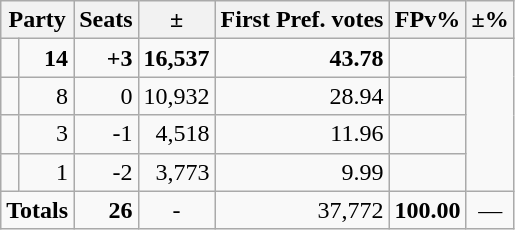<table class=wikitable>
<tr>
<th colspan=2 align=center>Party</th>
<th valign=top>Seats</th>
<th valign=top>±</th>
<th valign=top>First Pref. votes</th>
<th valign=top>FPv%</th>
<th valign=top>±%</th>
</tr>
<tr>
<td></td>
<td align=right><strong>14</strong></td>
<td align=right><strong>+3</strong></td>
<td align=right><strong>16,537</strong></td>
<td align=right><strong>43.78</strong></td>
<td align=right></td>
</tr>
<tr>
<td></td>
<td align=right>8</td>
<td align=right>0</td>
<td align=right>10,932</td>
<td align=right>28.94</td>
<td align=right></td>
</tr>
<tr>
<td></td>
<td align=right>3</td>
<td align=right>-1</td>
<td align=right>4,518</td>
<td align=right>11.96</td>
<td align=right></td>
</tr>
<tr>
<td></td>
<td align=right>1</td>
<td align=right>-2</td>
<td align=right>3,773</td>
<td align=right>9.99</td>
<td align=right></td>
</tr>
<tr>
<td colspan=2 align=center><strong>Totals</strong></td>
<td align=right><strong>26</strong></td>
<td align=center>-</td>
<td align=right>37,772</td>
<td align=center><strong>100.00</strong></td>
<td align=center>—</td>
</tr>
</table>
